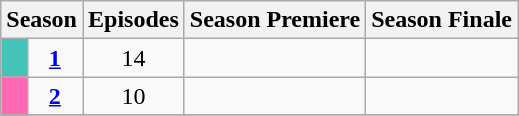<table class="wikitable">
<tr>
<th colspan="2">Season</th>
<th>Episodes</th>
<th>Season Premiere</th>
<th>Season Finale</th>
</tr>
<tr>
<td style="background:#45C3B8; height:5px;"></td>
<td style="text-align:center;"><strong><a href='#'>1</a></strong></td>
<td style="text-align:center;">14</td>
<td style="text-align:center;"></td>
<td style="text-align:center;"></td>
</tr>
<tr>
<td style="background:#FF69B4; height:5px;"></td>
<td style="text-align:center;"><strong><a href='#'>2</a></strong></td>
<td style="text-align:center;">10</td>
<td style="text-align:center;"></td>
<td style="text-align:center;"></td>
</tr>
<tr>
</tr>
</table>
